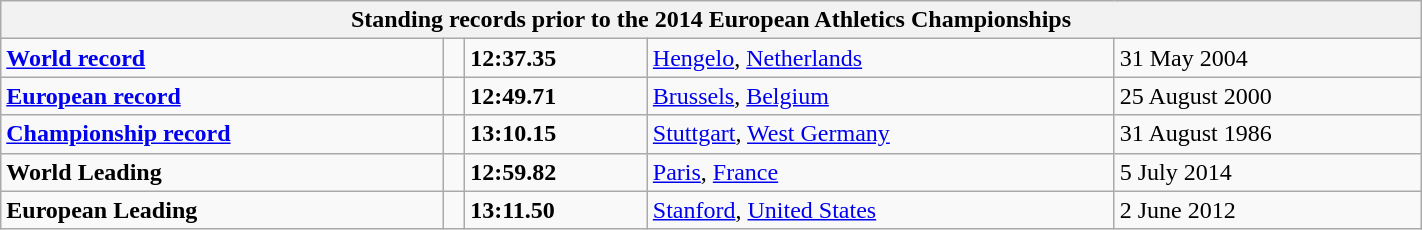<table class="wikitable" width=75%>
<tr>
<th colspan="5">Standing records prior to the 2014 European Athletics Championships</th>
</tr>
<tr>
<td><strong><a href='#'>World record</a></strong></td>
<td></td>
<td><strong>12:37.35</strong></td>
<td><a href='#'>Hengelo</a>, <a href='#'>Netherlands</a></td>
<td>31 May 2004</td>
</tr>
<tr>
<td><strong><a href='#'>European record</a></strong></td>
<td></td>
<td><strong>12:49.71</strong></td>
<td><a href='#'>Brussels</a>, <a href='#'>Belgium</a></td>
<td>25 August 2000</td>
</tr>
<tr>
<td><strong><a href='#'>Championship record</a></strong></td>
<td></td>
<td><strong>13:10.15</strong></td>
<td><a href='#'>Stuttgart</a>, <a href='#'>West Germany</a></td>
<td>31 August 1986</td>
</tr>
<tr>
<td><strong>World Leading</strong></td>
<td></td>
<td><strong>12:59.82</strong></td>
<td><a href='#'>Paris</a>, <a href='#'>France</a></td>
<td>5 July 2014</td>
</tr>
<tr>
<td><strong>European Leading</strong></td>
<td></td>
<td><strong>13:11.50</strong></td>
<td><a href='#'>Stanford</a>, <a href='#'>United States</a></td>
<td>2 June 2012</td>
</tr>
</table>
